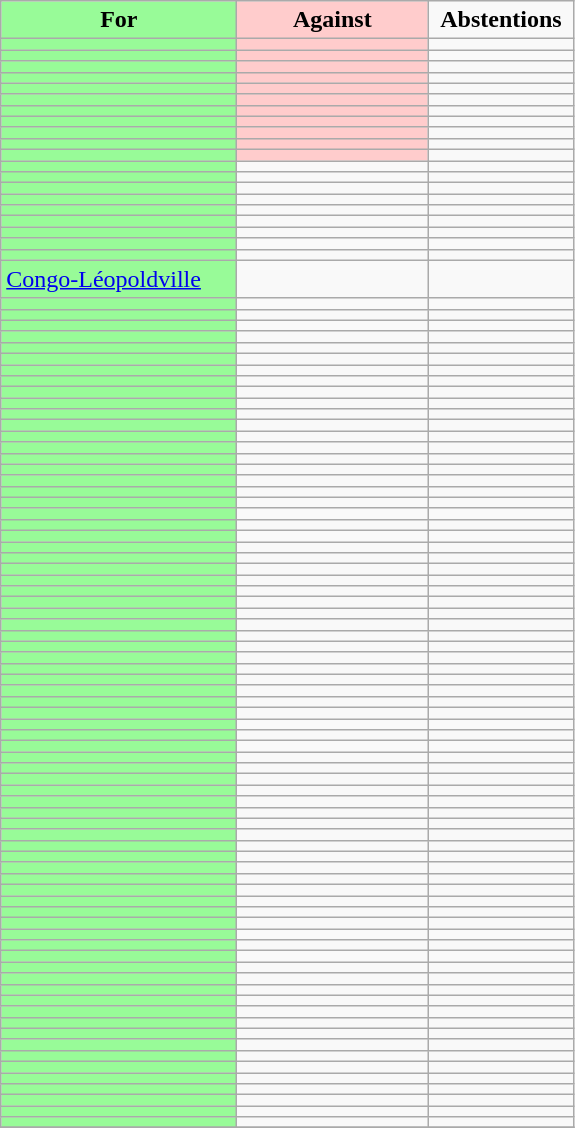<table class="sortable wikitable">
<tr>
<td width="150" align="center" bgcolor="98FB98"><strong>For</strong></td>
<td width="120" align="center" bgcolor="#ffcccc"><strong>Against</strong></td>
<td width="90" align="center"><strong>Abstentions</strong></td>
</tr>
<tr>
<td bgcolor="98FB98"></td>
<td bgcolor="#ffcccc"></td>
<td></td>
</tr>
<tr>
<td bgcolor="98FB98"></td>
<td bgcolor="#ffcccc"></td>
<td></td>
</tr>
<tr>
<td bgcolor="98FB98"></td>
<td bgcolor="#ffcccc"></td>
<td></td>
</tr>
<tr>
<td bgcolor="98FB98"></td>
<td bgcolor="#ffcccc"></td>
<td></td>
</tr>
<tr>
<td bgcolor="98FB98"></td>
<td bgcolor="#ffcccc"></td>
<td></td>
</tr>
<tr>
<td bgcolor="98FB98"></td>
<td bgcolor="#ffcccc"></td>
<td></td>
</tr>
<tr>
<td bgcolor="98FB98"></td>
<td bgcolor="#ffcccc"></td>
<td></td>
</tr>
<tr>
<td bgcolor="98FB98"></td>
<td bgcolor="#ffcccc"></td>
<td></td>
</tr>
<tr>
<td bgcolor="98FB98"></td>
<td bgcolor="#ffcccc"></td>
<td></td>
</tr>
<tr>
<td bgcolor="98FB98"></td>
<td bgcolor="#ffcccc"></td>
<td></td>
</tr>
<tr>
<td bgcolor="98FB98"></td>
<td bgcolor="#ffcccc"></td>
<td></td>
</tr>
<tr>
<td bgcolor="98FB98"></td>
<td></td>
<td></td>
</tr>
<tr>
<td bgcolor="98FB98"></td>
<td></td>
<td></td>
</tr>
<tr>
<td bgcolor="98FB98"></td>
<td></td>
<td></td>
</tr>
<tr>
<td bgcolor="98FB98"></td>
<td></td>
<td></td>
</tr>
<tr>
<td bgcolor="98FB98"></td>
<td></td>
<td></td>
</tr>
<tr>
<td bgcolor="98FB98"></td>
<td></td>
<td></td>
</tr>
<tr>
<td bgcolor="98FB98"></td>
<td></td>
<td></td>
</tr>
<tr>
<td bgcolor="98FB98"></td>
<td></td>
<td></td>
</tr>
<tr>
<td bgcolor="98FB98"></td>
<td></td>
<td></td>
</tr>
<tr>
<td bgcolor="98FB98"> <a href='#'>Congo-Léopoldville</a></td>
<td></td>
<td></td>
</tr>
<tr>
<td bgcolor="98FB98"></td>
<td></td>
<td></td>
</tr>
<tr>
<td bgcolor="98FB98"></td>
<td></td>
<td></td>
</tr>
<tr>
<td bgcolor="98FB98"></td>
<td></td>
<td></td>
</tr>
<tr>
<td bgcolor="98FB98"></td>
<td></td>
<td></td>
</tr>
<tr>
<td bgcolor="98FB98"></td>
<td></td>
<td></td>
</tr>
<tr>
<td bgcolor="98FB98"></td>
<td></td>
<td></td>
</tr>
<tr>
<td bgcolor="98FB98"></td>
<td></td>
<td></td>
</tr>
<tr>
<td bgcolor="98FB98"></td>
<td></td>
<td></td>
</tr>
<tr>
<td bgcolor="98FB98"></td>
<td></td>
<td></td>
</tr>
<tr>
<td bgcolor="98FB98"></td>
<td></td>
<td></td>
</tr>
<tr>
<td bgcolor="98FB98"></td>
<td></td>
<td></td>
</tr>
<tr>
<td bgcolor="98FB98"></td>
<td></td>
<td></td>
</tr>
<tr>
<td bgcolor="98FB98"></td>
<td></td>
<td></td>
</tr>
<tr>
<td bgcolor="98FB98"></td>
<td></td>
<td></td>
</tr>
<tr>
<td bgcolor="98FB98"></td>
<td></td>
<td></td>
</tr>
<tr>
<td bgcolor="98FB98"></td>
<td></td>
<td></td>
</tr>
<tr>
<td bgcolor="98FB98"></td>
<td></td>
<td></td>
</tr>
<tr>
<td bgcolor="98FB98"></td>
<td></td>
<td></td>
</tr>
<tr>
<td bgcolor="98FB98"></td>
<td></td>
<td></td>
</tr>
<tr>
<td bgcolor="98FB98"></td>
<td></td>
<td></td>
</tr>
<tr>
<td bgcolor="98FB98"></td>
<td></td>
<td></td>
</tr>
<tr>
<td bgcolor="98FB98"></td>
<td></td>
<td></td>
</tr>
<tr>
<td bgcolor="98FB98"></td>
<td></td>
<td></td>
</tr>
<tr>
<td bgcolor="98FB98"></td>
<td></td>
<td></td>
</tr>
<tr>
<td bgcolor="98FB98"></td>
<td></td>
<td></td>
</tr>
<tr>
<td bgcolor="98FB98"></td>
<td></td>
<td></td>
</tr>
<tr>
<td bgcolor="98FB98"></td>
<td></td>
<td></td>
</tr>
<tr>
<td bgcolor="98FB98"></td>
<td></td>
<td></td>
</tr>
<tr>
<td bgcolor="98FB98"></td>
<td></td>
<td></td>
</tr>
<tr>
<td bgcolor="98FB98"></td>
<td></td>
<td></td>
</tr>
<tr>
<td bgcolor="98FB98"></td>
<td></td>
<td></td>
</tr>
<tr>
<td bgcolor="98FB98"></td>
<td></td>
<td></td>
</tr>
<tr>
<td bgcolor="98FB98"></td>
<td></td>
<td></td>
</tr>
<tr>
<td bgcolor="98FB98"></td>
<td></td>
<td></td>
</tr>
<tr>
<td bgcolor="98FB98"></td>
<td></td>
<td></td>
</tr>
<tr>
<td bgcolor="98FB98"></td>
<td></td>
<td></td>
</tr>
<tr>
<td bgcolor="98FB98"></td>
<td></td>
<td></td>
</tr>
<tr>
<td bgcolor="98FB98"></td>
<td></td>
<td></td>
</tr>
<tr>
<td bgcolor="98FB98"></td>
<td></td>
<td></td>
</tr>
<tr>
<td bgcolor="98FB98"></td>
<td></td>
<td></td>
</tr>
<tr>
<td bgcolor="98FB98"></td>
<td></td>
<td></td>
</tr>
<tr>
<td bgcolor="98FB98"></td>
<td></td>
<td></td>
</tr>
<tr>
<td bgcolor="98FB98"></td>
<td></td>
<td></td>
</tr>
<tr>
<td bgcolor="98FB98"></td>
<td></td>
<td></td>
</tr>
<tr>
<td bgcolor="98FB98"></td>
<td></td>
<td></td>
</tr>
<tr>
<td bgcolor="98FB98"></td>
<td></td>
<td></td>
</tr>
<tr>
<td bgcolor="98FB98"></td>
<td></td>
<td></td>
</tr>
<tr>
<td bgcolor="98FB98"></td>
<td></td>
<td></td>
</tr>
<tr>
<td bgcolor="98FB98"></td>
<td></td>
<td></td>
</tr>
<tr>
<td bgcolor="98FB98"></td>
<td></td>
<td></td>
</tr>
<tr>
<td bgcolor="98FB98"></td>
<td></td>
<td></td>
</tr>
<tr>
<td bgcolor="98FB98"></td>
<td></td>
<td></td>
</tr>
<tr>
<td bgcolor="98FB98"></td>
<td></td>
<td></td>
</tr>
<tr>
<td bgcolor="98FB98"></td>
<td></td>
<td></td>
</tr>
<tr>
<td bgcolor="98FB98"></td>
<td></td>
<td></td>
</tr>
<tr>
<td bgcolor="98FB98"></td>
<td></td>
<td></td>
</tr>
<tr>
<td bgcolor="98FB98"></td>
<td></td>
<td></td>
</tr>
<tr>
<td bgcolor="98FB98"></td>
<td></td>
<td></td>
</tr>
<tr>
<td bgcolor="98FB98"></td>
<td></td>
<td></td>
</tr>
<tr>
<td bgcolor="98FB98"></td>
<td></td>
<td></td>
</tr>
<tr>
<td bgcolor="98FB98"></td>
<td></td>
<td></td>
</tr>
<tr>
<td bgcolor="98FB98"></td>
<td></td>
<td></td>
</tr>
<tr>
<td bgcolor="98FB98"></td>
<td></td>
<td></td>
</tr>
<tr>
<td bgcolor="98FB98"></td>
<td></td>
<td></td>
</tr>
<tr>
<td bgcolor="98FB98"></td>
<td></td>
<td></td>
</tr>
<tr>
<td bgcolor="98FB98"></td>
<td></td>
<td></td>
</tr>
<tr>
<td bgcolor="98FB98"></td>
<td></td>
<td></td>
</tr>
<tr>
<td bgcolor="98FB98"></td>
<td></td>
<td></td>
</tr>
<tr>
<td bgcolor="98FB98"></td>
<td></td>
<td></td>
</tr>
<tr>
<td bgcolor="98FB98"></td>
<td></td>
<td></td>
</tr>
<tr>
<td bgcolor="98FB98"></td>
<td></td>
<td></td>
</tr>
<tr>
<td bgcolor="98FB98"></td>
<td></td>
<td></td>
</tr>
<tr>
<td bgcolor="98FB98"></td>
<td></td>
<td></td>
</tr>
<tr>
<td bgcolor="98FB98"></td>
<td></td>
<td></td>
</tr>
<tr>
<td bgcolor="98FB98"></td>
<td></td>
<td></td>
</tr>
<tr>
</tr>
</table>
